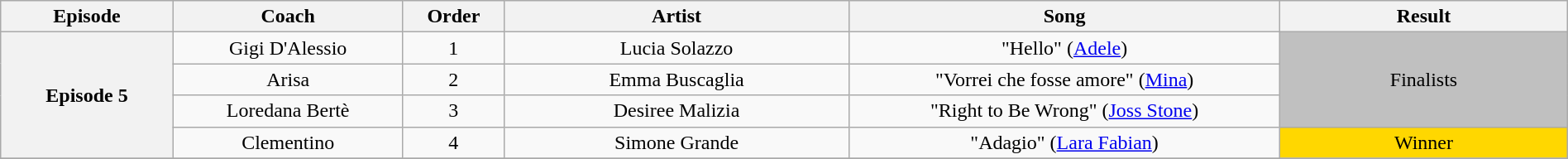<table class="wikitable" style="text-align: center; width:100%">
<tr>
<th style="width:06%">Episode</th>
<th style="width:08%">Coach</th>
<th style="width:03%">Order</th>
<th style="width:12%">Artist</th>
<th style="width:15%">Song</th>
<th style="width:10%">Result</th>
</tr>
<tr>
<th rowspan="4">Episode 5<br></th>
<td>Gigi D'Alessio</td>
<td>1</td>
<td>Lucia Solazzo</td>
<td>"Hello" (<a href='#'>Adele</a>)</td>
<td rowspan="3" style="background:silver">Finalists</td>
</tr>
<tr>
<td>Arisa</td>
<td>2</td>
<td>Emma Buscaglia</td>
<td>"Vorrei che fosse amore" (<a href='#'>Mina</a>)</td>
</tr>
<tr>
<td>Loredana Bertè</td>
<td>3</td>
<td>Desiree Malizia</td>
<td>"Right to Be Wrong" (<a href='#'>Joss Stone</a>)</td>
</tr>
<tr>
<td>Clementino</td>
<td>4</td>
<td>Simone Grande</td>
<td>"Adagio" (<a href='#'>Lara Fabian</a>)</td>
<td style="background:gold">Winner</td>
</tr>
<tr>
</tr>
</table>
